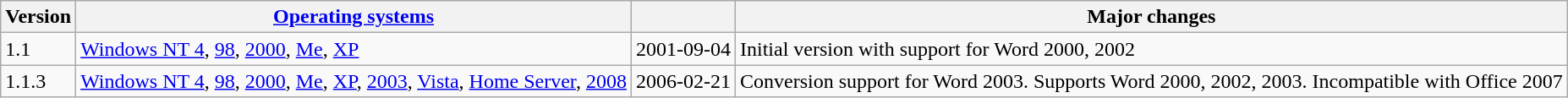<table class="wikitable">
<tr>
<th>Version</th>
<th><a href='#'>Operating systems</a></th>
<th></th>
<th>Major changes</th>
</tr>
<tr>
<td>1.1</td>
<td><a href='#'>Windows NT 4</a>, <a href='#'>98</a>, <a href='#'>2000</a>, <a href='#'>Me</a>, <a href='#'>XP</a></td>
<td>2001-09-04</td>
<td>Initial version with support for Word 2000, 2002</td>
</tr>
<tr>
<td>1.1.3</td>
<td><a href='#'>Windows NT 4</a>, <a href='#'>98</a>, <a href='#'>2000</a>, <a href='#'>Me</a>, <a href='#'>XP</a>, <a href='#'>2003</a>, <a href='#'>Vista</a>, <a href='#'>Home Server</a>, <a href='#'>2008</a></td>
<td>2006-02-21</td>
<td>Conversion support for Word 2003. Supports Word 2000, 2002, 2003. Incompatible with Office 2007</td>
</tr>
</table>
